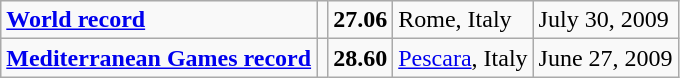<table class="wikitable">
<tr>
<td><strong><a href='#'>World record</a></strong></td>
<td></td>
<td><strong>27.06</strong></td>
<td>Rome, Italy</td>
<td>July 30, 2009</td>
</tr>
<tr>
<td><strong><a href='#'>Mediterranean Games record</a></strong></td>
<td></td>
<td><strong>28.60</strong></td>
<td><a href='#'>Pescara</a>, Italy</td>
<td>June 27, 2009</td>
</tr>
</table>
